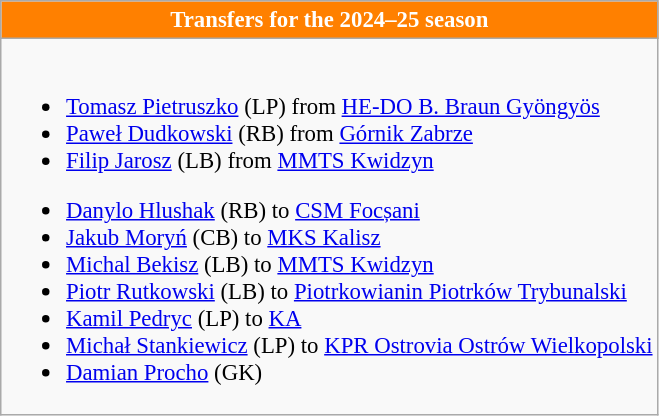<table class="wikitable collapsible collapsed" style="font-size:95%">
<tr>
<th style="color:#FFFFFF; background:#FF8000"> <strong>Transfers for the 2024–25 season</strong></th>
</tr>
<tr>
<td><br>
<ul><li> <a href='#'>Tomasz Pietruszko</a> (LP) from  <a href='#'>HE-DO B. Braun Gyöngyös</a></li><li> <a href='#'>Paweł Dudkowski</a> (RB) from  <a href='#'>Górnik Zabrze</a></li><li> <a href='#'>Filip Jarosz</a> (LB) from  <a href='#'>MMTS Kwidzyn</a></li></ul><ul><li> <a href='#'>Danylo Hlushak</a> (RB) to  <a href='#'>CSM Focșani</a></li><li> <a href='#'>Jakub Moryń</a> (CB) to  <a href='#'>MKS Kalisz</a></li><li> <a href='#'>Michal Bekisz</a> (LB) to  <a href='#'>MMTS Kwidzyn</a></li><li> <a href='#'>Piotr Rutkowski</a> (LB) to  <a href='#'>Piotrkowianin Piotrków Trybunalski</a></li><li> <a href='#'>Kamil Pedryc</a> (LP) to  <a href='#'>KA</a></li><li> <a href='#'>Michał Stankiewicz</a> (LP) to  <a href='#'>KPR Ostrovia Ostrów Wielkopolski</a></li><li> <a href='#'>Damian Procho</a> (GK)</li></ul></td>
</tr>
</table>
